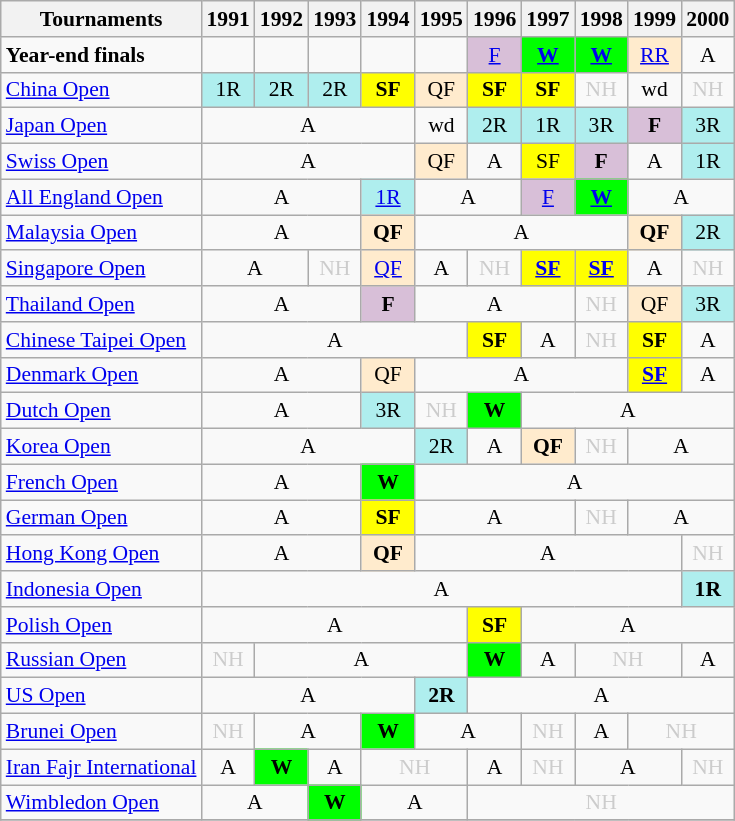<table class="wikitable" style="font-size: 90%; text-align:center">
<tr>
<th>Tournaments</th>
<th>1991</th>
<th>1992</th>
<th>1993</th>
<th>1994</th>
<th>1995</th>
<th>1996</th>
<th>1997</th>
<th>1998</th>
<th>1999</th>
<th>2000</th>
</tr>
<tr>
<td align=left><strong>Year-end finals</strong></td>
<td></td>
<td></td>
<td></td>
<td></td>
<td></td>
<td bgcolor=D8BFD8><a href='#'>F</a></td>
<td bgcolor=00FF00><strong><a href='#'>W</a></strong></td>
<td bgcolor=00FF00><strong><a href='#'>W</a></strong></td>
<td bgcolor=FFEBCD><a href='#'>RR</a></td>
<td>A</td>
</tr>
<tr>
<td align=left><a href='#'>China Open</a></td>
<td bgcolor=AFEEEE>1R</td>
<td bgcolor=AFEEEE>2R</td>
<td bgcolor=AFEEEE>2R</td>
<td bgcolor=FFFF00><strong>SF</strong></td>
<td bgcolor=FFEBCD>QF</td>
<td bgcolor=FFFF00><strong>SF</strong></td>
<td bgcolor=FFFF00><strong>SF</strong></td>
<td style=color:#ccc>NH</td>
<td>wd</td>
<td style=color:#ccc>NH</td>
</tr>
<tr>
<td align=left><a href='#'>Japan Open</a></td>
<td colspan="4">A</td>
<td>wd</td>
<td bgcolor=AFEEEE>2R</td>
<td bgcolor=AFEEEE>1R</td>
<td bgcolor=AFEEEE>3R</td>
<td bgcolor=D8BFD8><strong>F</strong></td>
<td bgcolor=AFEEEE>3R</td>
</tr>
<tr>
<td align=left><a href='#'>Swiss Open</a></td>
<td colspan="4">A</td>
<td bgcolor=FFEBCD>QF</td>
<td>A</td>
<td bgcolor=FFFF00>SF</td>
<td bgcolor=D8BFD8><strong>F</strong></td>
<td>A</td>
<td bgcolor=AFEEEE>1R</td>
</tr>
<tr>
<td align=left><a href='#'>All England Open</a></td>
<td colspan="3">A</td>
<td bgcolor=AFEEEE><a href='#'>1R</a></td>
<td colspan="2">A</td>
<td bgcolor=D8BFD8><a href='#'>F</a></td>
<td bgcolor=00FF00><a href='#'><strong>W</strong></a></td>
<td colspan="2">A</td>
</tr>
<tr>
<td align=left><a href='#'>Malaysia Open</a></td>
<td colspan="3">A</td>
<td bgcolor=FFEBCD><strong>QF</strong></td>
<td colspan="4">A</td>
<td bgcolor=FFEBCD><strong>QF</strong></td>
<td bgcolor=AFEEEE>2R</td>
</tr>
<tr>
<td align=left><a href='#'>Singapore Open</a></td>
<td colspan="2">A</td>
<td style=color:#ccc>NH</td>
<td bgcolor=FFEBCD><a href='#'>QF</a></td>
<td>A</td>
<td style=color:#ccc>NH</td>
<td bgcolor=FFFF00><strong><a href='#'>SF</a></strong></td>
<td bgcolor=FFFF00><strong><a href='#'>SF</a></strong></td>
<td>A</td>
<td style=color:#ccc>NH</td>
</tr>
<tr>
<td align=left><a href='#'>Thailand Open</a></td>
<td colspan="3">A</td>
<td bgcolor=D8BFD8><strong>F</strong></td>
<td colspan="3">A</td>
<td style=color:#ccc>NH</td>
<td bgcolor=FFEBCD>QF</td>
<td bgcolor=AFEEEE>3R</td>
</tr>
<tr>
<td align=left><a href='#'>Chinese Taipei Open</a></td>
<td colspan="5">A</td>
<td bgcolor=FFFF00><strong>SF</strong></td>
<td>A</td>
<td style=color:#ccc>NH</td>
<td bgcolor=FFFF00><strong>SF</strong></td>
<td>A</td>
</tr>
<tr>
<td align=left><a href='#'>Denmark Open</a></td>
<td colspan="3">A</td>
<td bgcolor=FFEBCD>QF</td>
<td colspan="4">A</td>
<td bgcolor=FFFF00><strong><a href='#'>SF</a></strong></td>
<td>A</td>
</tr>
<tr>
<td align=left><a href='#'>Dutch Open</a></td>
<td colspan="3">A</td>
<td bgcolor=AFEEEE>3R</td>
<td style=color:#ccc>NH</td>
<td bgcolor=00FF00><strong>W</strong></td>
<td colspan="4">A</td>
</tr>
<tr>
<td align=left><a href='#'>Korea Open</a></td>
<td colspan="4">A</td>
<td bgcolor=AFEEEE>2R</td>
<td>A</td>
<td bgcolor=FFEBCD><strong>QF</strong></td>
<td style=color:#ccc>NH</td>
<td colspan="2">A</td>
</tr>
<tr>
<td align=left><a href='#'>French Open</a></td>
<td colspan="3">A</td>
<td bgcolor=00FF00><strong>W</strong></td>
<td colspan="6">A</td>
</tr>
<tr>
<td align=left><a href='#'>German Open</a></td>
<td colspan="3">A</td>
<td bgcolor=FFFF00><strong>SF</strong></td>
<td colspan="3">A</td>
<td style=color:#ccc>NH</td>
<td colspan="2">A</td>
</tr>
<tr>
<td align=left><a href='#'>Hong Kong Open</a></td>
<td colspan="3">A</td>
<td bgcolor=FFEBCD><strong>QF</strong></td>
<td colspan="5">A</td>
<td style=color:#ccc>NH</td>
</tr>
<tr>
<td align=left><a href='#'>Indonesia Open</a></td>
<td colspan="9">A</td>
<td bgcolor=AFEEEE><strong>1R</strong></td>
</tr>
<tr>
<td align=left><a href='#'>Polish Open</a></td>
<td colspan="5">A</td>
<td bgcolor=FFFF00><strong>SF</strong></td>
<td colspan="4">A</td>
</tr>
<tr>
<td align=left><a href='#'>Russian Open</a></td>
<td style=color:#ccc>NH</td>
<td colspan="4">A</td>
<td bgcolor=00FF00><strong>W</strong></td>
<td>A</td>
<td colspan="2" style=color:#ccc>NH</td>
<td>A</td>
</tr>
<tr>
<td align=left><a href='#'>US Open</a></td>
<td colspan="4">A</td>
<td bgcolor=AFEEEE><strong>2R</strong></td>
<td colspan="5">A</td>
</tr>
<tr>
<td align=left><a href='#'>Brunei Open</a></td>
<td style=color:#ccc>NH</td>
<td colspan="2">A</td>
<td bgcolor=00FF00><strong>W</strong></td>
<td colspan="2">A</td>
<td style=color:#ccc>NH</td>
<td>A</td>
<td colspan="2" style=color:#ccc>NH</td>
</tr>
<tr>
<td align=left><a href='#'>Iran Fajr International</a></td>
<td>A</td>
<td bgcolor=00FF00><strong>W</strong></td>
<td>A</td>
<td colspan="2" style=color:#ccc>NH</td>
<td>A</td>
<td style=color:#ccc>NH</td>
<td colspan="2">A</td>
<td style=color:#ccc>NH</td>
</tr>
<tr>
<td align=left><a href='#'>Wimbledon Open</a></td>
<td colspan="2">A</td>
<td bgcolor=00FF00><strong>W</strong></td>
<td colspan="2">A</td>
<td colspan="5" style=color:#ccc>NH</td>
</tr>
<tr>
</tr>
</table>
